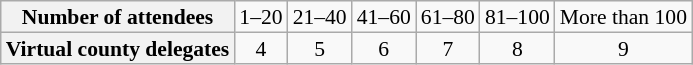<table class="wikitable" style="position:left; padding:5px; text-align:center; font-size:90%; line-height:1.0">
<tr>
<th>Number of attendees</th>
<td>1–20</td>
<td>21–40</td>
<td>41–60</td>
<td>61–80</td>
<td>81–100</td>
<td>More than 100</td>
</tr>
<tr align="center">
<th>Virtual county delegates</th>
<td>4</td>
<td>5</td>
<td>6</td>
<td>7</td>
<td>8</td>
<td>9</td>
</tr>
</table>
